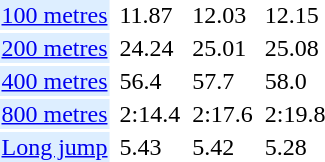<table>
<tr>
<td bgcolor = DDEEFF><a href='#'>100 metres</a></td>
<td></td>
<td>11.87</td>
<td></td>
<td>12.03</td>
<td></td>
<td>12.15</td>
</tr>
<tr>
<td bgcolor = DDEEFF><a href='#'>200 metres</a></td>
<td></td>
<td>24.24</td>
<td></td>
<td>25.01</td>
<td></td>
<td>25.08</td>
</tr>
<tr>
<td bgcolor = DDEEFF><a href='#'>400 metres</a></td>
<td></td>
<td>56.4</td>
<td></td>
<td>57.7</td>
<td></td>
<td>58.0</td>
</tr>
<tr>
<td bgcolor = DDEEFF><a href='#'>800 metres</a></td>
<td></td>
<td>2:14.4</td>
<td></td>
<td>2:17.6</td>
<td></td>
<td>2:19.8</td>
</tr>
<tr>
<td bgcolor = DDEEFF><a href='#'>Long jump</a></td>
<td></td>
<td>5.43</td>
<td></td>
<td>5.42</td>
<td></td>
<td>5.28</td>
</tr>
</table>
